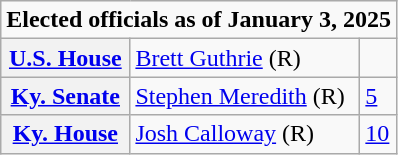<table class=wikitable>
<tr>
<td colspan="3"><strong>Elected officials as of January 3, 2025</strong></td>
</tr>
<tr>
<th scope=row><a href='#'>U.S. House</a></th>
<td><a href='#'>Brett Guthrie</a> (R)</td>
<td></td>
</tr>
<tr>
<th scope=row><a href='#'>Ky. Senate</a></th>
<td><a href='#'>Stephen Meredith</a> (R)</td>
<td><a href='#'>5</a></td>
</tr>
<tr>
<th scope=row><a href='#'>Ky. House</a></th>
<td><a href='#'>Josh Calloway</a> (R)</td>
<td><a href='#'>10</a></td>
</tr>
</table>
